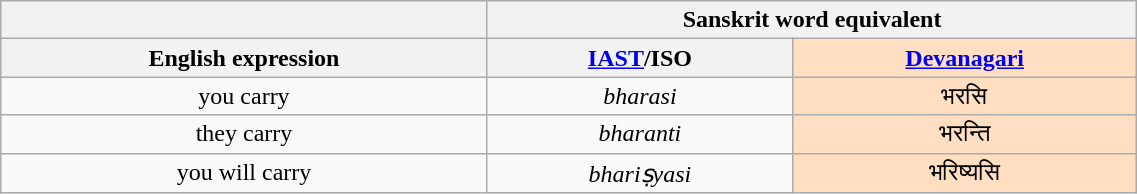<table class="wikitable" style="text-align:center; width:60%">
<tr>
<th></th>
<th colspan="2">Sanskrit word equivalent</th>
</tr>
<tr>
<th>English expression</th>
<th><a href='#'>IAST</a>/ISO</th>
<th style="background:#ffdec1"><a href='#'>Devanagari</a></th>
</tr>
<tr>
<td>you carry</td>
<td><em>bharasi</em></td>
<td style="background:#ffdec1">भरसि</td>
</tr>
<tr>
<td>they carry</td>
<td><em>bharanti</em></td>
<td style="background:#ffdec1">भरन्ति</td>
</tr>
<tr>
<td>you will carry</td>
<td><em>bhariṣyasi</em></td>
<td style="background:#ffdec1">भरिष्यसि</td>
</tr>
</table>
